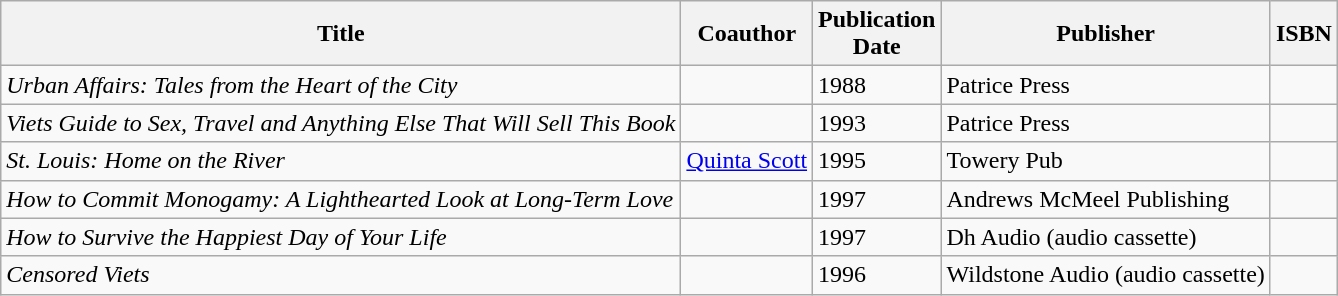<table class="wikitable">
<tr>
<th>Title</th>
<th>Coauthor</th>
<th>Publication<br>Date</th>
<th>Publisher</th>
<th>ISBN</th>
</tr>
<tr>
<td><em>Urban Affairs: Tales from the Heart of the City</em></td>
<td></td>
<td>1988</td>
<td>Patrice Press</td>
<td></td>
</tr>
<tr>
<td><em>Viets Guide to Sex, Travel and Anything Else That Will Sell This Book</em></td>
<td></td>
<td>1993</td>
<td>Patrice Press</td>
<td></td>
</tr>
<tr>
<td><em>St. Louis: Home on the River</em></td>
<td><a href='#'>Quinta Scott</a></td>
<td>1995</td>
<td>Towery Pub</td>
<td></td>
</tr>
<tr>
<td><em>How to Commit Monogamy: A Lighthearted Look at Long-Term Love</em></td>
<td></td>
<td>1997</td>
<td>Andrews McMeel Publishing</td>
<td></td>
</tr>
<tr>
<td><em>How to Survive the Happiest Day of Your Life</em></td>
<td></td>
<td>1997</td>
<td>Dh Audio (audio cassette)</td>
<td></td>
</tr>
<tr>
<td><em>Censored Viets</em></td>
<td></td>
<td>1996</td>
<td>Wildstone Audio (audio cassette)</td>
<td></td>
</tr>
</table>
